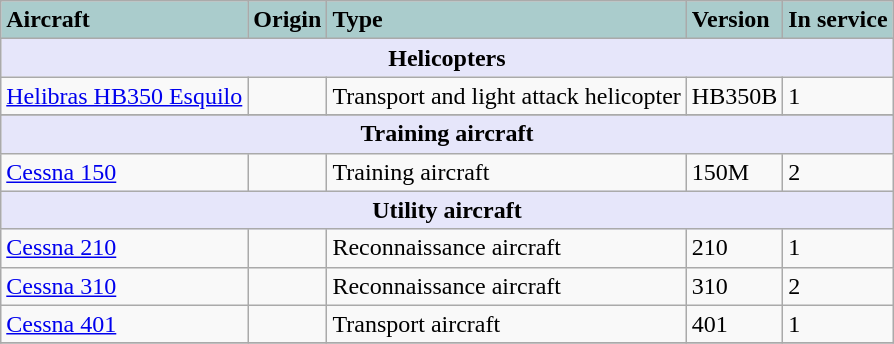<table class="wikitable">
<tr>
<th style="text-align: left; background: #aacccc;">Aircraft</th>
<th style="text-align: left; background: #aacccc;">Origin</th>
<th style="text-align: left; background: #aacccc;">Type</th>
<th style="text-align: left; background: #aacccc;">Version</th>
<th style="text-align: left; background: #aacccc;">In service</th>
</tr>
<tr ---->
<th style="align: center; background: lavender;" colspan="7"><strong>Helicopters</strong></th>
</tr>
<tr ---->
<td><a href='#'>Helibras HB350 Esquilo</a></td>
<td></td>
<td>Transport and light attack helicopter</td>
<td>HB350B</td>
<td>1</td>
</tr>
<tr>
</tr>
<tr ---->
<th style="align: center; background: lavender;" colspan="7"><strong>Training aircraft</strong></th>
</tr>
<tr ---->
<td><a href='#'>Cessna 150</a></td>
<td></td>
<td>Training aircraft</td>
<td>150M</td>
<td>2</td>
</tr>
<tr ---->
<th style="align: center; background: lavender;" colspan="7"><strong>Utility aircraft</strong></th>
</tr>
<tr ---->
<td><a href='#'>Cessna 210</a></td>
<td></td>
<td>Reconnaissance aircraft</td>
<td>210</td>
<td>1</td>
</tr>
<tr>
<td><a href='#'>Cessna 310</a></td>
<td></td>
<td>Reconnaissance aircraft</td>
<td>310</td>
<td>2</td>
</tr>
<tr>
<td><a href='#'>Cessna 401</a></td>
<td></td>
<td>Transport aircraft</td>
<td>401</td>
<td>1</td>
</tr>
<tr>
</tr>
</table>
